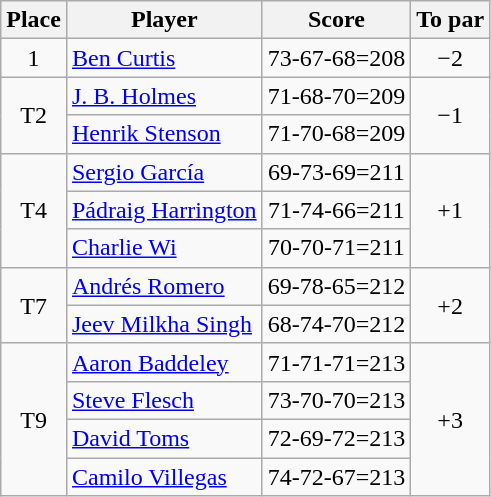<table class="wikitable">
<tr>
<th>Place</th>
<th>Player</th>
<th>Score</th>
<th>To par</th>
</tr>
<tr>
<td align=center>1</td>
<td> <a href='#'>Ben Curtis</a></td>
<td align=center>73-67-68=208</td>
<td align=center>−2</td>
</tr>
<tr>
<td align=center rowspan="2">T2</td>
<td> <a href='#'>J. B. Holmes</a></td>
<td align=center>71-68-70=209</td>
<td rowspan="2" align=center>−1</td>
</tr>
<tr>
<td> <a href='#'>Henrik Stenson</a></td>
<td align=center>71-70-68=209</td>
</tr>
<tr>
<td align=center rowspan="3">T4</td>
<td> <a href='#'>Sergio García</a></td>
<td align=center>69-73-69=211</td>
<td rowspan="3" align=center>+1</td>
</tr>
<tr>
<td> <a href='#'>Pádraig Harrington</a></td>
<td align=center>71-74-66=211</td>
</tr>
<tr>
<td> <a href='#'>Charlie Wi</a></td>
<td align=center>70-70-71=211</td>
</tr>
<tr>
<td align=center rowspan="2">T7</td>
<td> <a href='#'>Andrés Romero</a></td>
<td align=center>69-78-65=212</td>
<td rowspan="2" align=center>+2</td>
</tr>
<tr>
<td> <a href='#'>Jeev Milkha Singh</a></td>
<td align=center>68-74-70=212</td>
</tr>
<tr>
<td align=center rowspan="4">T9</td>
<td> <a href='#'>Aaron Baddeley</a></td>
<td align=center>71-71-71=213</td>
<td rowspan="4" align=center>+3</td>
</tr>
<tr>
<td> <a href='#'>Steve Flesch</a></td>
<td align=center>73-70-70=213</td>
</tr>
<tr>
<td> <a href='#'>David Toms</a></td>
<td align=center>72-69-72=213</td>
</tr>
<tr>
<td> <a href='#'>Camilo Villegas</a></td>
<td align=center>74-72-67=213</td>
</tr>
</table>
